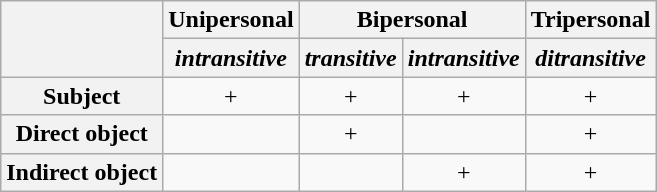<table class="wikitable" style="text-align:center;">
<tr>
<th rowspan="2"></th>
<th>Unipersonal</th>
<th colspan="2">Bipersonal</th>
<th>Tripersonal</th>
</tr>
<tr>
<th><em>intransitive</em></th>
<th><em>transitive</em></th>
<th><em>intransitive</em></th>
<th><em>ditransitive</em></th>
</tr>
<tr>
<th>Subject</th>
<td>+</td>
<td>+</td>
<td>+</td>
<td>+</td>
</tr>
<tr>
<th>Direct object</th>
<td></td>
<td>+</td>
<td></td>
<td>+</td>
</tr>
<tr>
<th>Indirect object</th>
<td></td>
<td></td>
<td>+</td>
<td>+</td>
</tr>
</table>
